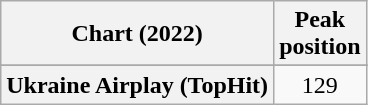<table class="wikitable sortable plainrowheaders" style="text-align:center">
<tr>
<th scope="col">Chart (2022)</th>
<th scope="col">Peak<br>position</th>
</tr>
<tr>
</tr>
<tr>
<th scope="row">Ukraine Airplay (TopHit)</th>
<td>129</td>
</tr>
</table>
